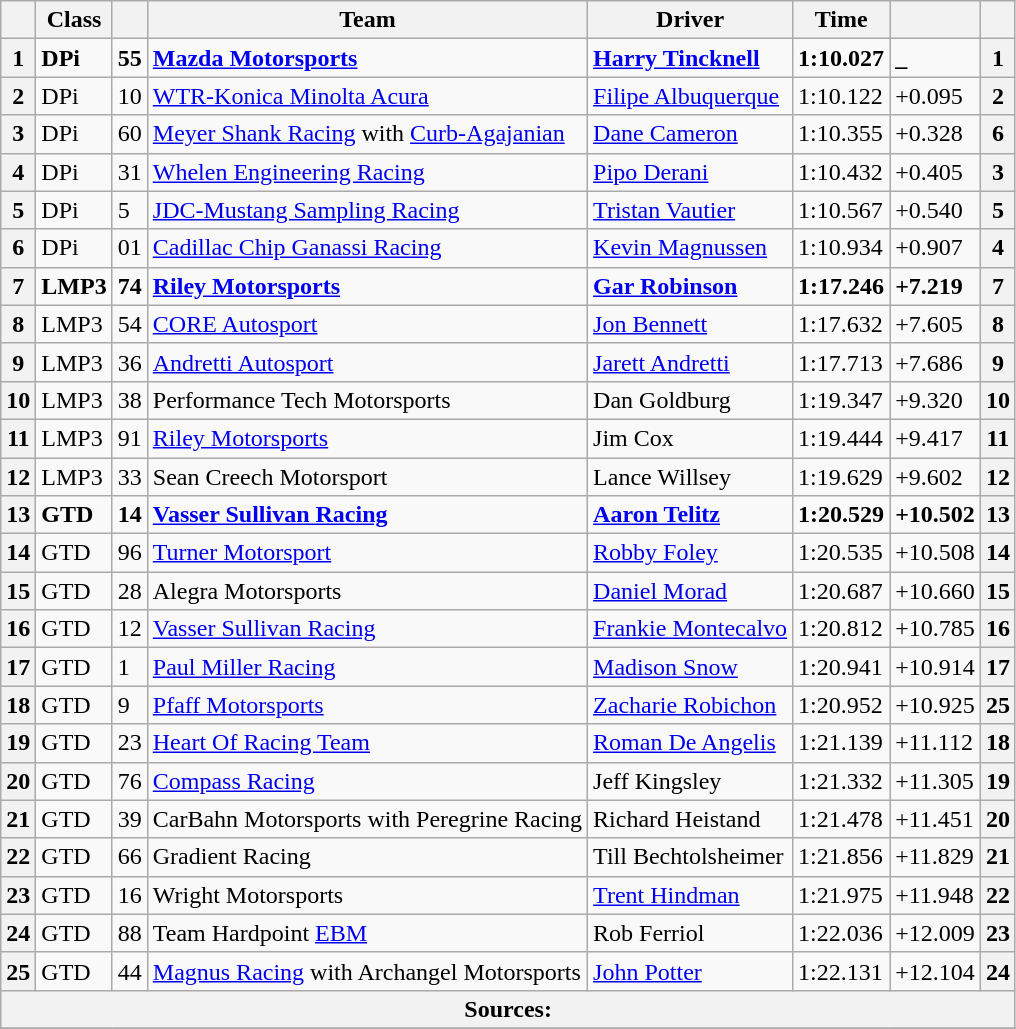<table class="wikitable">
<tr>
<th scope="col"></th>
<th scope="col">Class</th>
<th scope="col"></th>
<th scope="col">Team</th>
<th scope="col">Driver</th>
<th scope="col">Time</th>
<th scope="col"></th>
<th scope="col"></th>
</tr>
<tr style="font-weight:bold">
<th scope="row">1</th>
<td>DPi</td>
<td>55</td>
<td> <a href='#'>Mazda Motorsports</a></td>
<td> <a href='#'>Harry Tincknell</a></td>
<td>1:10.027</td>
<td><strong>_</strong></td>
<th><strong>1</strong></th>
</tr>
<tr>
<th scope="row">2</th>
<td>DPi</td>
<td>10</td>
<td> <a href='#'>WTR-Konica Minolta Acura</a></td>
<td> <a href='#'>Filipe Albuquerque</a></td>
<td>1:10.122</td>
<td>+0.095</td>
<th>2</th>
</tr>
<tr>
<th scope="row">3</th>
<td>DPi</td>
<td>60</td>
<td> <a href='#'>Meyer Shank Racing</a> with <a href='#'>Curb-Agajanian</a></td>
<td> <a href='#'>Dane Cameron</a></td>
<td>1:10.355</td>
<td>+0.328</td>
<th>6</th>
</tr>
<tr>
<th scope="row">4</th>
<td>DPi</td>
<td>31</td>
<td> <a href='#'>Whelen Engineering Racing</a></td>
<td> <a href='#'>Pipo Derani</a></td>
<td>1:10.432</td>
<td>+0.405</td>
<th>3</th>
</tr>
<tr>
<th scope="row">5</th>
<td>DPi</td>
<td>5</td>
<td> <a href='#'>JDC-Mustang Sampling Racing</a></td>
<td> <a href='#'>Tristan Vautier</a></td>
<td>1:10.567</td>
<td>+0.540</td>
<th>5</th>
</tr>
<tr>
<th scope="row">6</th>
<td>DPi</td>
<td>01</td>
<td> <a href='#'>Cadillac Chip Ganassi Racing</a></td>
<td> <a href='#'>Kevin Magnussen</a></td>
<td>1:10.934</td>
<td>+0.907</td>
<th>4</th>
</tr>
<tr style="font-weight:bold">
<th scope="row">7</th>
<td>LMP3</td>
<td>74</td>
<td> <a href='#'>Riley Motorsports</a></td>
<td> <a href='#'>Gar Robinson</a></td>
<td>1:17.246</td>
<td>+7.219</td>
<th><strong>7</strong></th>
</tr>
<tr>
<th scope="row">8</th>
<td>LMP3</td>
<td>54</td>
<td> <a href='#'>CORE Autosport</a></td>
<td> <a href='#'>Jon Bennett</a></td>
<td>1:17.632</td>
<td>+7.605</td>
<th>8</th>
</tr>
<tr>
<th scope="row">9</th>
<td>LMP3</td>
<td>36</td>
<td> <a href='#'>Andretti Autosport</a></td>
<td> <a href='#'>Jarett Andretti</a></td>
<td>1:17.713</td>
<td>+7.686</td>
<th><strong>9</strong></th>
</tr>
<tr>
<th scope="row">10</th>
<td>LMP3</td>
<td>38</td>
<td> Performance Tech Motorsports</td>
<td> Dan Goldburg</td>
<td>1:19.347</td>
<td>+9.320</td>
<th>10</th>
</tr>
<tr>
<th scope="row">11</th>
<td>LMP3</td>
<td>91</td>
<td> <a href='#'>Riley Motorsports</a></td>
<td> Jim Cox</td>
<td>1:19.444</td>
<td>+9.417</td>
<th>11</th>
</tr>
<tr>
<th scope="row">12</th>
<td>LMP3</td>
<td>33</td>
<td> Sean Creech Motorsport</td>
<td> Lance Willsey</td>
<td>1:19.629</td>
<td>+9.602</td>
<th>12</th>
</tr>
<tr style="font-weight:bold">
<th scope="row">13</th>
<td>GTD</td>
<td>14</td>
<td> <a href='#'>Vasser Sullivan Racing</a></td>
<td> <a href='#'>Aaron Telitz</a></td>
<td>1:20.529</td>
<td>+10.502</td>
<th>13</th>
</tr>
<tr>
<th scope="row">14</th>
<td>GTD</td>
<td>96</td>
<td> <a href='#'>Turner Motorsport</a></td>
<td> <a href='#'>Robby Foley</a></td>
<td>1:20.535</td>
<td>+10.508</td>
<th>14</th>
</tr>
<tr>
<th scope="row">15</th>
<td>GTD</td>
<td>28</td>
<td> Alegra Motorsports</td>
<td> <a href='#'>Daniel Morad</a></td>
<td>1:20.687</td>
<td>+10.660</td>
<th>15</th>
</tr>
<tr>
<th scope="row">16</th>
<td>GTD</td>
<td>12</td>
<td> <a href='#'>Vasser Sullivan Racing</a></td>
<td> <a href='#'>Frankie Montecalvo</a></td>
<td>1:20.812</td>
<td>+10.785</td>
<th>16</th>
</tr>
<tr>
<th scope="row">17</th>
<td>GTD</td>
<td>1</td>
<td> <a href='#'>Paul Miller Racing</a></td>
<td> <a href='#'>Madison Snow</a></td>
<td>1:20.941</td>
<td>+10.914</td>
<th>17</th>
</tr>
<tr>
<th scope="row">18</th>
<td>GTD</td>
<td>9</td>
<td> <a href='#'>Pfaff Motorsports</a></td>
<td> <a href='#'>Zacharie Robichon</a></td>
<td>1:20.952</td>
<td>+10.925</td>
<th>25</th>
</tr>
<tr>
<th scope="row">19</th>
<td>GTD</td>
<td>23</td>
<td> <a href='#'>Heart Of Racing Team</a></td>
<td> <a href='#'>Roman De Angelis</a></td>
<td>1:21.139</td>
<td>+11.112</td>
<th>18</th>
</tr>
<tr>
<th scope="row">20</th>
<td>GTD</td>
<td>76</td>
<td> <a href='#'>Compass Racing</a></td>
<td> Jeff Kingsley</td>
<td>1:21.332</td>
<td>+11.305</td>
<th>19</th>
</tr>
<tr>
<th scope="row">21</th>
<td>GTD</td>
<td>39</td>
<td> CarBahn Motorsports with Peregrine Racing</td>
<td> Richard Heistand</td>
<td>1:21.478</td>
<td>+11.451</td>
<th>20</th>
</tr>
<tr>
<th scope="row">22</th>
<td>GTD</td>
<td>66</td>
<td> Gradient Racing</td>
<td> Till Bechtolsheimer</td>
<td>1:21.856</td>
<td>+11.829</td>
<th>21</th>
</tr>
<tr>
<th scope="row">23</th>
<td>GTD</td>
<td>16</td>
<td> Wright Motorsports</td>
<td> <a href='#'>Trent Hindman</a></td>
<td>1:21.975</td>
<td>+11.948</td>
<th>22</th>
</tr>
<tr>
<th scope="row">24</th>
<td>GTD</td>
<td>88</td>
<td> Team Hardpoint <a href='#'>EBM</a></td>
<td> Rob Ferriol</td>
<td>1:22.036</td>
<td>+12.009</td>
<th>23</th>
</tr>
<tr>
<th scope="row">25</th>
<td>GTD</td>
<td>44</td>
<td> <a href='#'>Magnus Racing</a> with Archangel Motorsports</td>
<td> <a href='#'>John Potter</a></td>
<td>1:22.131</td>
<td>+12.104</td>
<th>24</th>
</tr>
<tr>
<th colspan="8">Sources:</th>
</tr>
<tr>
</tr>
</table>
